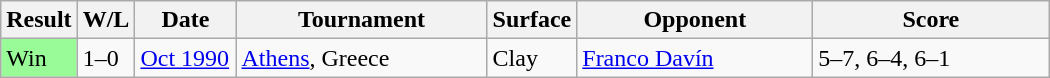<table class="sortable wikitable">
<tr>
<th style="width:40px">Result</th>
<th style="width:30px" class="unsortable">W/L</th>
<th style="width:60px">Date</th>
<th style="width:160px">Tournament</th>
<th style="width:50px">Surface</th>
<th style="width:150px">Opponent</th>
<th style="width:150px" class="unsortable">Score</th>
</tr>
<tr>
<td style="background:#98fb98;">Win</td>
<td>1–0</td>
<td><a href='#'>Oct 1990</a></td>
<td><a href='#'>Athens</a>, Greece</td>
<td>Clay</td>
<td> <a href='#'>Franco Davín</a></td>
<td>5–7, 6–4, 6–1</td>
</tr>
</table>
